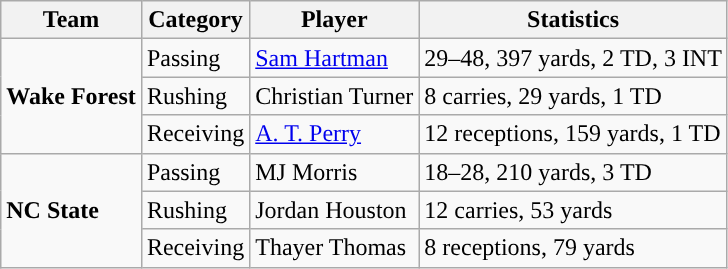<table class="wikitable" style="float: left;">
<tr>
<th>Team</th>
<th>Category</th>
<th>Player</th>
<th>Statistics</th>
</tr>
<tr>
<td rowspan=3><strong>Wake Forest</strong></td>
<td>Passing</td>
<td><a href='#'>Sam Hartman</a></td>
<td>29–48, 397 yards, 2 TD, 3 INT</td>
</tr>
<tr>
<td>Rushing</td>
<td>Christian Turner</td>
<td>8 carries, 29 yards, 1 TD</td>
</tr>
<tr>
<td>Receiving</td>
<td><a href='#'>A. T. Perry</a></td>
<td>12 receptions, 159 yards, 1 TD</td>
</tr>
<tr>
<td rowspan=3><strong>NC State</strong></td>
<td>Passing</td>
<td>MJ Morris</td>
<td>18–28, 210 yards, 3 TD</td>
</tr>
<tr>
<td>Rushing</td>
<td>Jordan Houston</td>
<td>12 carries, 53 yards</td>
</tr>
<tr>
<td>Receiving</td>
<td>Thayer Thomas</td>
<td>8 receptions, 79 yards</td>
</tr>
</table>
